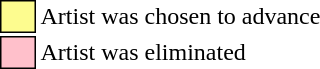<table class="toccolours" style="font-size: 100%">
<tr>
<td style="background:#fdfc8f; border:1px solid black">     </td>
<td>Artist was chosen to advance</td>
</tr>
<tr>
<td style="background: pink; border:1px solid black">     </td>
<td>Artist was eliminated</td>
</tr>
</table>
